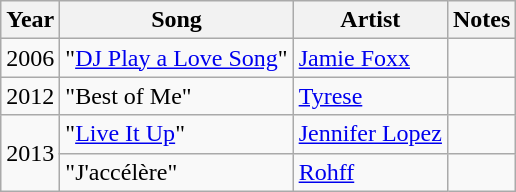<table class="wikitable plainrowheaders sortable" style="margin-right: 0;">
<tr>
<th scope="col">Year</th>
<th scope="col">Song</th>
<th scope="col">Artist</th>
<th scope="col" class="unsortable">Notes</th>
</tr>
<tr>
<td>2006</td>
<td>"<a href='#'>DJ Play a Love Song</a>"</td>
<td><a href='#'>Jamie Foxx</a></td>
<td></td>
</tr>
<tr>
<td>2012</td>
<td>"Best of Me"</td>
<td><a href='#'>Tyrese</a></td>
<td></td>
</tr>
<tr>
<td rowspan=3>2013</td>
<td>"<a href='#'>Live It Up</a>"</td>
<td><a href='#'>Jennifer Lopez</a></td>
<td></td>
</tr>
<tr>
<td>"J'accélère"</td>
<td><a href='#'>Rohff</a></td>
<td></td>
</tr>
</table>
